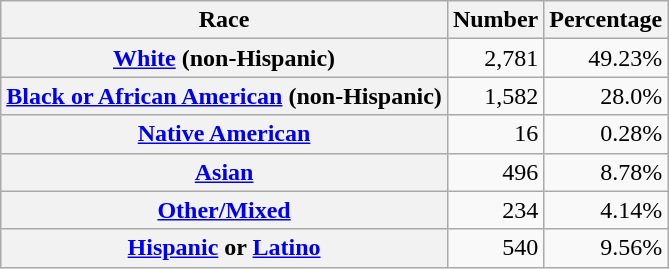<table class="wikitable" style="text-align:right">
<tr>
<th scope="col">Race</th>
<th scope="col">Number</th>
<th scope="col">Percentage</th>
</tr>
<tr>
<th scope="row"><a href='#'>White</a> (non-Hispanic)</th>
<td>2,781</td>
<td>49.23%</td>
</tr>
<tr>
<th scope="row"><a href='#'>Black or African American</a> (non-Hispanic)</th>
<td>1,582</td>
<td>28.0%</td>
</tr>
<tr>
<th scope="row"><a href='#'>Native American</a></th>
<td>16</td>
<td>0.28%</td>
</tr>
<tr>
<th scope="row"><a href='#'>Asian</a></th>
<td>496</td>
<td>8.78%</td>
</tr>
<tr>
<th scope="row"><a href='#'>Other/Mixed</a></th>
<td>234</td>
<td>4.14%</td>
</tr>
<tr>
<th scope="row"><a href='#'>Hispanic</a> or <a href='#'>Latino</a></th>
<td>540</td>
<td>9.56%</td>
</tr>
</table>
